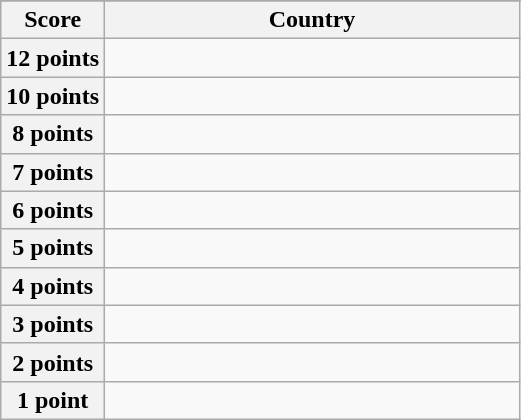<table class="wikitable">
<tr>
</tr>
<tr>
<th scope="col" width="20%">Score</th>
<th scope="col">Country</th>
</tr>
<tr>
<th scope="row">12 points</th>
<td></td>
</tr>
<tr>
<th scope="row">10 points</th>
<td></td>
</tr>
<tr>
<th scope="row">8 points</th>
<td></td>
</tr>
<tr>
<th scope="row">7 points</th>
<td></td>
</tr>
<tr>
<th scope="row">6 points</th>
<td></td>
</tr>
<tr>
<th scope="row">5 points</th>
<td></td>
</tr>
<tr>
<th scope="row">4 points</th>
<td></td>
</tr>
<tr>
<th scope="row">3 points</th>
<td></td>
</tr>
<tr>
<th scope="row">2 points</th>
<td></td>
</tr>
<tr>
<th scope="row">1 point</th>
<td></td>
</tr>
</table>
